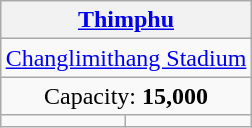<table class="wikitable"  style="text-align:center; margin: 1em auto;">
<tr>
<th colspan="2" style="text-align:center";><a href='#'>Thimphu</a></th>
</tr>
<tr>
<td colspan="2" style="text-align:center";><a href='#'>Changlimithang Stadium</a></td>
</tr>
<tr>
<td colspan="2" style="text-align:center";>Capacity: <strong>15,000</strong></td>
</tr>
<tr>
<td></td>
<td></td>
</tr>
</table>
